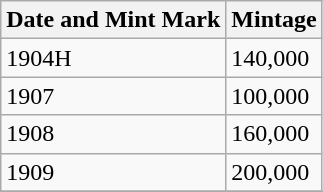<table class="wikitable">
<tr>
<th>Date and Mint Mark</th>
<th>Mintage</th>
</tr>
<tr>
<td>1904H</td>
<td>140,000</td>
</tr>
<tr>
<td>1907</td>
<td>100,000</td>
</tr>
<tr>
<td>1908</td>
<td>160,000</td>
</tr>
<tr>
<td>1909</td>
<td>200,000</td>
</tr>
<tr>
</tr>
</table>
